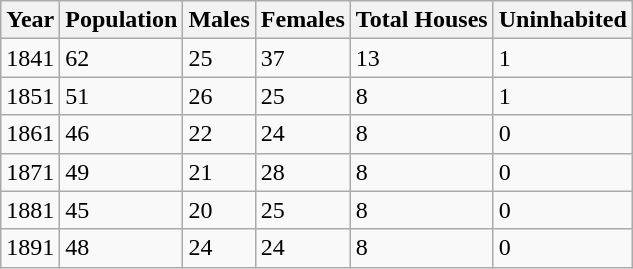<table class="wikitable">
<tr>
<th>Year</th>
<th>Population</th>
<th>Males</th>
<th>Females</th>
<th>Total Houses</th>
<th>Uninhabited</th>
</tr>
<tr>
<td>1841</td>
<td>62</td>
<td>25</td>
<td>37</td>
<td>13</td>
<td>1</td>
</tr>
<tr>
<td>1851</td>
<td>51</td>
<td>26</td>
<td>25</td>
<td>8</td>
<td>1</td>
</tr>
<tr>
<td>1861</td>
<td>46</td>
<td>22</td>
<td>24</td>
<td>8</td>
<td>0</td>
</tr>
<tr>
<td>1871</td>
<td>49</td>
<td>21</td>
<td>28</td>
<td>8</td>
<td>0</td>
</tr>
<tr>
<td>1881</td>
<td>45</td>
<td>20</td>
<td>25</td>
<td>8</td>
<td>0</td>
</tr>
<tr>
<td>1891</td>
<td>48</td>
<td>24</td>
<td>24</td>
<td>8</td>
<td>0</td>
</tr>
</table>
